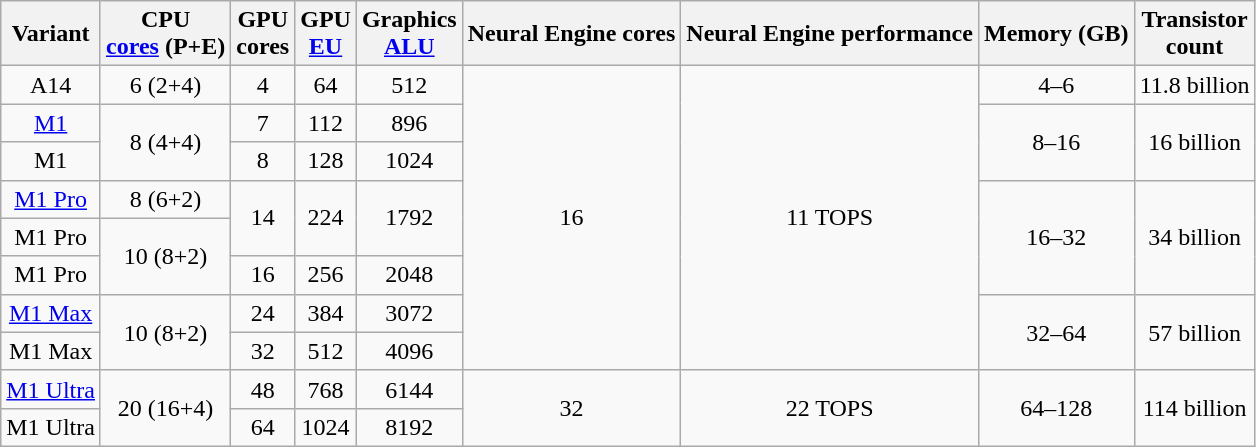<table class="wikitable sortable" style="text-align: center;">
<tr>
<th>Variant</th>
<th>CPU<br><a href='#'>cores</a> (P+E)</th>
<th>GPU<br>cores</th>
<th>GPU<br><a href='#'>EU</a></th>
<th>Graphics<br><a href='#'>ALU</a></th>
<th>Neural Engine cores</th>
<th>Neural Engine performance</th>
<th>Memory (GB)</th>
<th>Transistor<br>count</th>
</tr>
<tr>
<td>A14</td>
<td>6 (2+4)</td>
<td>4</td>
<td>64</td>
<td>512</td>
<td rowspan="8">16</td>
<td rowspan="8">11 TOPS</td>
<td>4–6</td>
<td>11.8 billion</td>
</tr>
<tr>
<td><a href='#'>M1</a></td>
<td rowspan="2">8 (4+4)</td>
<td>7</td>
<td>112</td>
<td>896</td>
<td rowspan="2">8–16</td>
<td rowspan="2">16 billion</td>
</tr>
<tr>
<td>M1</td>
<td>8</td>
<td>128</td>
<td>1024</td>
</tr>
<tr>
<td><a href='#'>M1 Pro</a></td>
<td>8 (6+2)</td>
<td rowspan="2">14</td>
<td rowspan="2">224</td>
<td rowspan="2">1792</td>
<td rowspan="3">16–32</td>
<td rowspan="3">34 billion</td>
</tr>
<tr>
<td>M1 Pro</td>
<td rowspan="2">10 (8+2)</td>
</tr>
<tr>
<td>M1 Pro</td>
<td>16</td>
<td>256</td>
<td>2048</td>
</tr>
<tr>
<td><a href='#'>M1 Max</a></td>
<td rowspan="2">10 (8+2)</td>
<td>24</td>
<td>384</td>
<td>3072</td>
<td rowspan="2">32–64</td>
<td rowspan="2">57 billion</td>
</tr>
<tr>
<td>M1 Max</td>
<td>32</td>
<td>512</td>
<td>4096</td>
</tr>
<tr>
<td><a href='#'>M1 Ultra</a></td>
<td rowspan="2">20 (16+4)</td>
<td>48</td>
<td>768</td>
<td>6144</td>
<td rowspan="2">32</td>
<td rowspan="2">22 TOPS</td>
<td rowspan="2">64–128</td>
<td rowspan="2">114 billion</td>
</tr>
<tr>
<td>M1 Ultra</td>
<td>64</td>
<td>1024</td>
<td>8192</td>
</tr>
</table>
